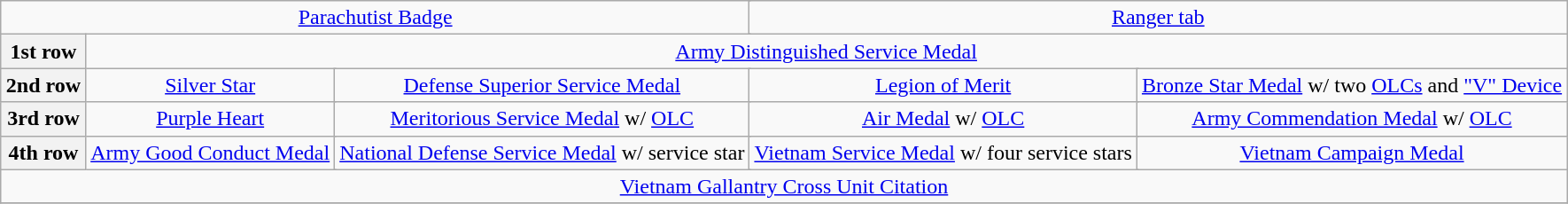<table class="wikitable" style="margin:1em auto; text-align:center;">
<tr>
<td colspan="9"><a href='#'>Parachutist Badge</a></td>
<td colspan="9"><a href='#'>Ranger tab</a></td>
</tr>
<tr>
<th>1st row</th>
<td colspan="14"><a href='#'>Army Distinguished Service Medal</a></td>
</tr>
<tr>
<th>2nd row</th>
<td colspan="4"><a href='#'>Silver Star</a></td>
<td colspan="4"><a href='#'>Defense Superior Service Medal</a></td>
<td colspan="4"><a href='#'>Legion of Merit</a></td>
<td colspan="4"><a href='#'>Bronze Star Medal</a> w/ two <a href='#'>OLCs</a> and <a href='#'>"V" Device</a></td>
</tr>
<tr>
<th>3rd row</th>
<td colspan="4"><a href='#'>Purple Heart</a></td>
<td colspan="4"><a href='#'>Meritorious Service Medal</a> w/ <a href='#'>OLC</a></td>
<td colspan="4"><a href='#'>Air Medal</a> w/ <a href='#'>OLC</a></td>
<td colspan="4"><a href='#'>Army Commendation Medal</a> w/ <a href='#'>OLC</a></td>
</tr>
<tr>
<th>4th row</th>
<td colspan="4"><a href='#'>Army Good Conduct Medal</a></td>
<td colspan="4"><a href='#'>National Defense Service Medal</a> w/ service star</td>
<td colspan="4"><a href='#'>Vietnam Service Medal</a> w/ four service stars</td>
<td colspan="4"><a href='#'>Vietnam Campaign Medal</a></td>
</tr>
<tr>
<td colspan="19"><a href='#'>Vietnam Gallantry Cross Unit Citation</a></td>
</tr>
<tr>
</tr>
</table>
